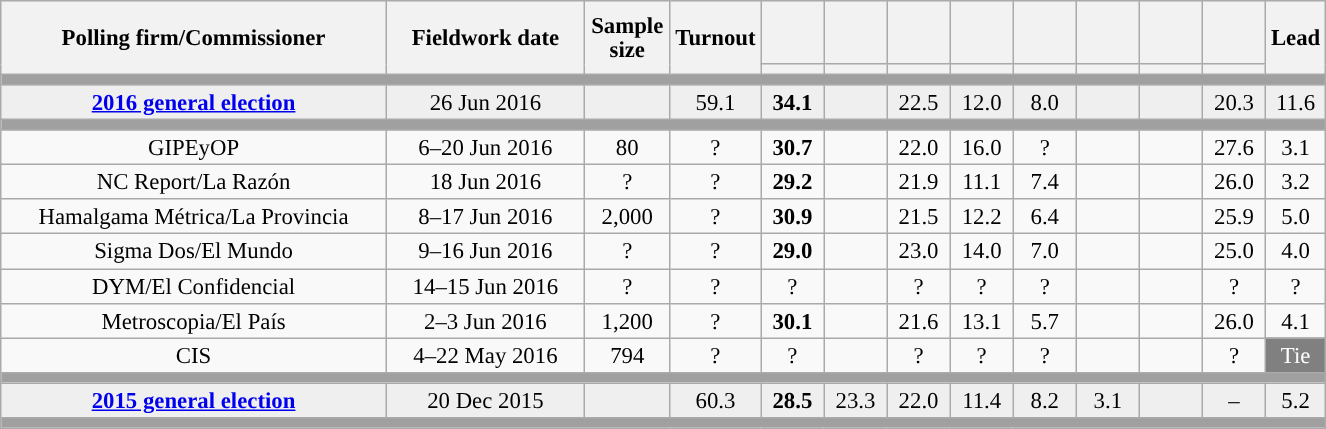<table class="wikitable collapsible collapsed" style="text-align:center; font-size:95%; line-height:16px;">
<tr style="height:42px; background-color:#E9E9E9">
<th style="width:250px;" rowspan="2">Polling firm/Commissioner</th>
<th style="width:125px;" rowspan="2">Fieldwork date</th>
<th style="width:50px;" rowspan="2">Sample size</th>
<th style="width:45px;" rowspan="2">Turnout</th>
<th style="width:35px;"></th>
<th style="width:35px;"></th>
<th style="width:35px;"></th>
<th style="width:35px;"></th>
<th style="width:35px;"></th>
<th style="width:35px;"></th>
<th style="width:35px;"></th>
<th style="width:35px;"></th>
<th style="width:30px;" rowspan="2">Lead</th>
</tr>
<tr>
<th style="color:inherit;background:"></th>
<th style="color:inherit;background:"></th>
<th style="color:inherit;background:"></th>
<th style="color:inherit;background:"></th>
<th style="color:inherit;background:"></th>
<th style="color:inherit;background:"></th>
<th style="color:inherit;background:"></th>
<th style="color:inherit;background:"></th>
</tr>
<tr>
<td colspan="13" style="background:#A0A0A0"></td>
</tr>
<tr style="background:#EFEFEF;">
<td><strong><a href='#'>2016 general election</a></strong></td>
<td>26 Jun 2016</td>
<td></td>
<td>59.1</td>
<td><strong>34.1</strong><br></td>
<td></td>
<td>22.5<br></td>
<td>12.0<br></td>
<td>8.0<br></td>
<td></td>
<td></td>
<td>20.3<br></td>
<td style="background:">11.6</td>
</tr>
<tr>
<td colspan="13" style="background:#A0A0A0"></td>
</tr>
<tr>
<td>GIPEyOP</td>
<td>6–20 Jun 2016</td>
<td>80</td>
<td>?</td>
<td><strong>30.7</strong><br></td>
<td></td>
<td>22.0<br></td>
<td>16.0<br></td>
<td>?<br></td>
<td></td>
<td></td>
<td>27.6<br></td>
<td style="background:">3.1</td>
</tr>
<tr>
<td>NC Report/La Razón</td>
<td>18 Jun 2016</td>
<td>?</td>
<td>?</td>
<td><strong>29.2</strong><br></td>
<td></td>
<td>21.9<br></td>
<td>11.1<br></td>
<td>7.4<br></td>
<td></td>
<td></td>
<td>26.0<br></td>
<td style="background:">3.2</td>
</tr>
<tr>
<td>Hamalgama Métrica/La Provincia</td>
<td>8–17 Jun 2016</td>
<td>2,000</td>
<td>?</td>
<td><strong>30.9</strong><br></td>
<td></td>
<td>21.5<br></td>
<td>12.2<br></td>
<td>6.4<br></td>
<td></td>
<td></td>
<td>25.9<br></td>
<td style="background:">5.0</td>
</tr>
<tr>
<td>Sigma Dos/El Mundo</td>
<td>9–16 Jun 2016</td>
<td>?</td>
<td>?</td>
<td><strong>29.0</strong><br></td>
<td></td>
<td>23.0<br></td>
<td>14.0<br></td>
<td>7.0<br></td>
<td></td>
<td></td>
<td>25.0<br></td>
<td style="background:">4.0</td>
</tr>
<tr>
<td>DYM/El Confidencial</td>
<td>14–15 Jun 2016</td>
<td>?</td>
<td>?</td>
<td>?<br></td>
<td></td>
<td>?<br></td>
<td>?<br></td>
<td>?<br></td>
<td></td>
<td></td>
<td>?<br></td>
<td style="background:">?</td>
</tr>
<tr>
<td>Metroscopia/El País</td>
<td>2–3 Jun 2016</td>
<td>1,200</td>
<td>?</td>
<td><strong>30.1</strong><br></td>
<td></td>
<td>21.6<br></td>
<td>13.1<br></td>
<td>5.7<br></td>
<td></td>
<td></td>
<td>26.0<br></td>
<td style="background:">4.1</td>
</tr>
<tr>
<td>CIS</td>
<td>4–22 May 2016</td>
<td>794</td>
<td>?</td>
<td>?<br></td>
<td></td>
<td>?<br></td>
<td>?<br></td>
<td>?<br></td>
<td></td>
<td></td>
<td>?<br></td>
<td style="background:gray;color:white;">Tie</td>
</tr>
<tr>
<td colspan="13" style="background:#A0A0A0"></td>
</tr>
<tr style="background:#EFEFEF;">
<td><strong><a href='#'>2015 general election</a></strong></td>
<td>20 Dec 2015</td>
<td></td>
<td>60.3</td>
<td><strong>28.5</strong><br></td>
<td>23.3<br></td>
<td>22.0<br></td>
<td>11.4<br></td>
<td>8.2<br></td>
<td>3.1<br></td>
<td></td>
<td>–</td>
<td style="background:">5.2</td>
</tr>
<tr>
<td colspan="13" style="background:#A0A0A0"></td>
</tr>
</table>
